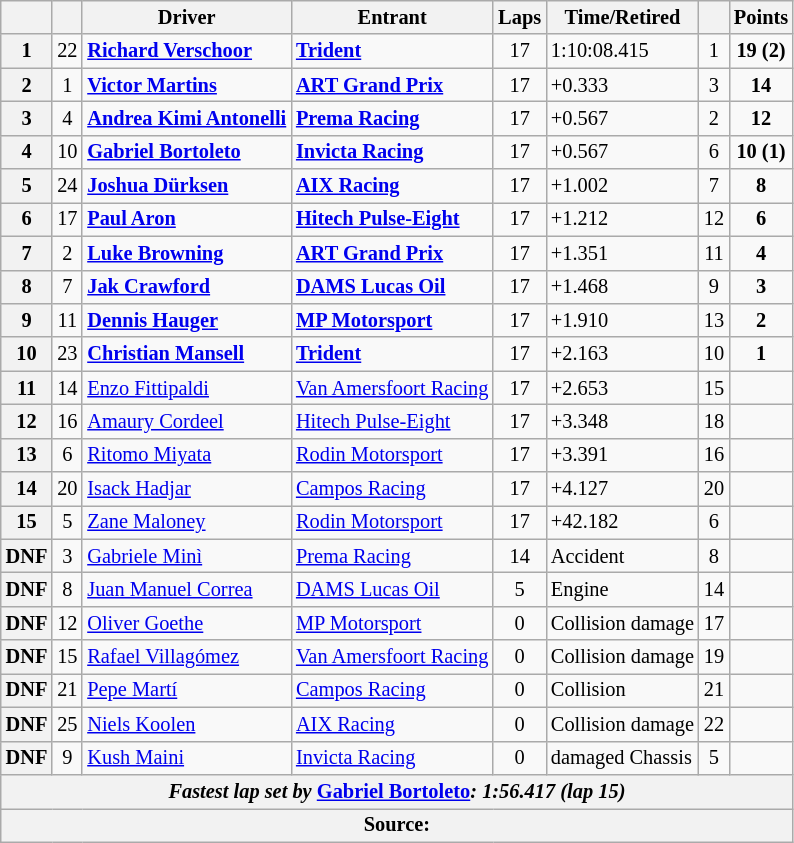<table class="wikitable" style="font-size:85%">
<tr>
<th scope="col"></th>
<th scope="col"></th>
<th scope="col">Driver</th>
<th scope="col">Entrant</th>
<th scope="col">Laps</th>
<th scope="col">Time/Retired</th>
<th scope="col"></th>
<th scope="col">Points</th>
</tr>
<tr>
<th>1</th>
<td align="center">22</td>
<td> <strong><a href='#'>Richard Verschoor</a></strong></td>
<td><strong><a href='#'>Trident</a></strong></td>
<td align="center">17</td>
<td>1:10:08.415</td>
<td align="center">1</td>
<td align="center"><strong>19 (2)</strong></td>
</tr>
<tr>
<th>2</th>
<td align="center">1</td>
<td> <strong><a href='#'>Victor Martins</a></strong></td>
<td><strong><a href='#'>ART Grand Prix</a></strong></td>
<td align="center">17</td>
<td>+0.333</td>
<td align="center">3</td>
<td align="center"><strong>14</strong></td>
</tr>
<tr>
<th>3</th>
<td align="center">4</td>
<td> <strong><a href='#'>Andrea Kimi Antonelli</a></strong></td>
<td><strong><a href='#'>Prema Racing</a></strong></td>
<td align="center">17</td>
<td>+0.567</td>
<td align="center">2</td>
<td align="center"><strong>12</strong></td>
</tr>
<tr>
<th>4</th>
<td align="center">10</td>
<td> <strong><a href='#'>Gabriel Bortoleto</a></strong></td>
<td><strong><a href='#'>Invicta Racing</a></strong></td>
<td align="center">17</td>
<td>+0.567</td>
<td align="center">6</td>
<td align="center"><strong>10 (1)</strong></td>
</tr>
<tr>
<th>5</th>
<td align="center">24</td>
<td> <strong><a href='#'>Joshua Dürksen</a></strong></td>
<td><strong><a href='#'>AIX Racing</a></strong></td>
<td align="center">17</td>
<td>+1.002</td>
<td align="center">7</td>
<td align="center"><strong>8</strong></td>
</tr>
<tr>
<th>6</th>
<td align="center">17</td>
<td> <strong><a href='#'>Paul Aron</a></strong></td>
<td><strong><a href='#'>Hitech Pulse-Eight</a></strong></td>
<td align="center">17</td>
<td>+1.212</td>
<td align="center">12</td>
<td align="center"><strong>6</strong></td>
</tr>
<tr>
<th>7</th>
<td align="center">2</td>
<td> <strong><a href='#'>Luke Browning</a></strong></td>
<td><strong><a href='#'>ART Grand Prix</a></strong></td>
<td align="center">17</td>
<td>+1.351</td>
<td align="center">11</td>
<td align="center"><strong>4</strong></td>
</tr>
<tr>
<th>8</th>
<td align="center">7</td>
<td> <strong><a href='#'>Jak Crawford</a></strong></td>
<td><strong><a href='#'>DAMS Lucas Oil</a></strong></td>
<td align="center">17</td>
<td>+1.468</td>
<td align="center">9</td>
<td align="center"><strong>3</strong></td>
</tr>
<tr>
<th>9</th>
<td align="center">11</td>
<td> <strong><a href='#'>Dennis Hauger</a></strong></td>
<td><strong><a href='#'>MP Motorsport</a></strong></td>
<td align="center">17</td>
<td>+1.910</td>
<td align="center">13</td>
<td align="center"><strong>2</strong></td>
</tr>
<tr>
<th>10</th>
<td align="center">23</td>
<td> <strong><a href='#'>Christian Mansell</a></strong></td>
<td><strong><a href='#'>Trident</a></strong></td>
<td align="center">17</td>
<td>+2.163</td>
<td align="center">10</td>
<td align="center"><strong>1</strong></td>
</tr>
<tr>
<th>11</th>
<td align="center">14</td>
<td> <a href='#'>Enzo Fittipaldi</a></td>
<td><a href='#'>Van Amersfoort Racing</a></td>
<td align="center">17</td>
<td>+2.653</td>
<td align="center">15</td>
<td></td>
</tr>
<tr>
<th>12</th>
<td align="center">16</td>
<td> <a href='#'>Amaury Cordeel</a></td>
<td><a href='#'>Hitech Pulse-Eight</a></td>
<td align="center">17</td>
<td>+3.348</td>
<td align="center">18</td>
<td></td>
</tr>
<tr>
<th>13</th>
<td align="center">6</td>
<td> <a href='#'>Ritomo Miyata</a></td>
<td><a href='#'>Rodin Motorsport</a></td>
<td align="center">17</td>
<td>+3.391</td>
<td align="center">16</td>
<td></td>
</tr>
<tr>
<th>14</th>
<td align="center">20</td>
<td> <a href='#'>Isack Hadjar</a></td>
<td><a href='#'>Campos Racing</a></td>
<td align="center">17</td>
<td>+4.127</td>
<td align="center">20</td>
<td></td>
</tr>
<tr>
<th>15</th>
<td align="center">5</td>
<td> <a href='#'>Zane Maloney</a></td>
<td><a href='#'>Rodin Motorsport</a></td>
<td align="center">17</td>
<td>+42.182</td>
<td align="center">6</td>
<td></td>
</tr>
<tr>
<th>DNF</th>
<td align="center">3</td>
<td> <a href='#'>Gabriele Minì</a></td>
<td><a href='#'>Prema Racing</a></td>
<td align="center">14</td>
<td>Accident</td>
<td align="center">8</td>
<td></td>
</tr>
<tr>
<th>DNF</th>
<td align="center">8</td>
<td> <a href='#'>Juan Manuel Correa</a></td>
<td><a href='#'>DAMS Lucas Oil</a></td>
<td align="center">5</td>
<td>Engine</td>
<td align="center">14</td>
<td></td>
</tr>
<tr>
<th>DNF</th>
<td align="center">12</td>
<td> <a href='#'>Oliver Goethe</a></td>
<td><a href='#'>MP Motorsport</a></td>
<td align="center">0</td>
<td>Collision damage</td>
<td align="center">17</td>
<td></td>
</tr>
<tr>
<th>DNF</th>
<td align="center">15</td>
<td> <a href='#'>Rafael Villagómez</a></td>
<td><a href='#'>Van Amersfoort Racing</a></td>
<td align="center">0</td>
<td>Collision damage</td>
<td align="center">19</td>
<td></td>
</tr>
<tr>
<th>DNF</th>
<td align="center">21</td>
<td> <a href='#'>Pepe Martí</a></td>
<td><a href='#'>Campos Racing</a></td>
<td align="center">0</td>
<td>Collision</td>
<td align="center">21</td>
<td></td>
</tr>
<tr>
<th>DNF</th>
<td align="center">25</td>
<td> <a href='#'>Niels Koolen</a></td>
<td><a href='#'>AIX Racing</a></td>
<td align="center">0</td>
<td>Collision damage</td>
<td align="center">22</td>
<td></td>
</tr>
<tr>
<th>DNF</th>
<td align="center">9</td>
<td> <a href='#'>Kush Maini</a></td>
<td><a href='#'>Invicta Racing</a></td>
<td align="center">0</td>
<td>damaged Chassis</td>
<td align="center">5</td>
<td></td>
</tr>
<tr>
<th colspan="8"><em>Fastest lap set by</em> <strong> <a href='#'>Gabriel Bortoleto</a><strong><em>: 1:56.417 (lap 15)<em></th>
</tr>
<tr>
<th colspan="8">Source:</th>
</tr>
</table>
